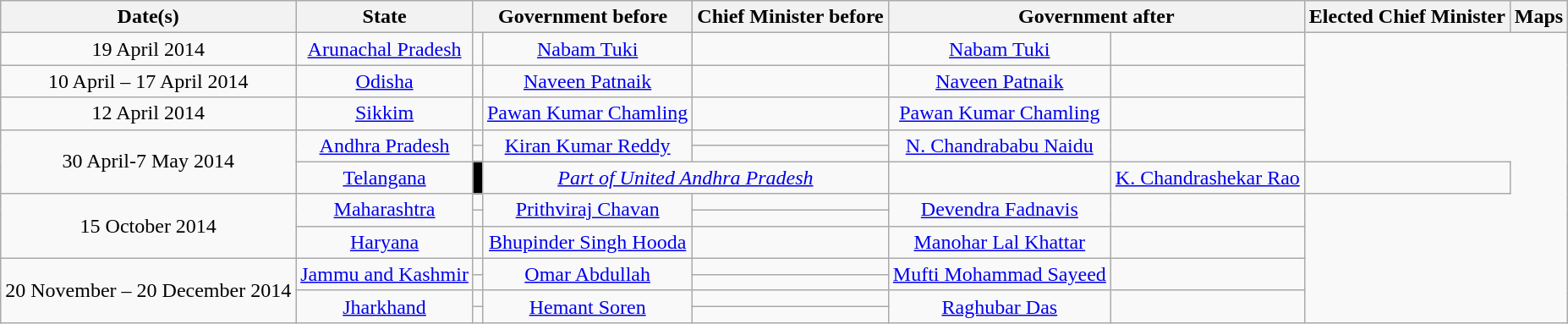<table class="wikitable" style="text-align:center;">
<tr>
<th>Date(s)</th>
<th>State</th>
<th colspan="2">Government before</th>
<th>Chief Minister before</th>
<th colspan="2">Government after</th>
<th>Elected Chief Minister</th>
<th>Maps</th>
</tr>
<tr>
<td>19 April 2014</td>
<td><a href='#'>Arunachal Pradesh</a></td>
<td></td>
<td><a href='#'>Nabam Tuki</a></td>
<td></td>
<td><a href='#'>Nabam Tuki</a></td>
<td></td>
</tr>
<tr>
<td>10 April – 17 April 2014</td>
<td><a href='#'>Odisha</a></td>
<td></td>
<td><a href='#'>Naveen Patnaik</a></td>
<td></td>
<td><a href='#'>Naveen Patnaik</a></td>
<td></td>
</tr>
<tr>
<td>12 April 2014</td>
<td><a href='#'>Sikkim</a></td>
<td></td>
<td><a href='#'>Pawan Kumar Chamling</a></td>
<td></td>
<td><a href='#'>Pawan Kumar Chamling</a></td>
<td></td>
</tr>
<tr>
<td rowspan="3">30 April-7 May 2014</td>
<td rowspan="2"><a href='#'>Andhra Pradesh</a></td>
<td></td>
<td rowspan="2"><a href='#'>Kiran Kumar Reddy</a></td>
<td></td>
<td rowspan="2"><a href='#'>N. Chandrababu Naidu</a></td>
<td rowspan="2"></td>
</tr>
<tr>
<td></td>
</tr>
<tr>
<td><a href='#'>Telangana</a></td>
<td bgcolor="#000000"></td>
<td colspan="2" align="center"><a href='#'><em>Part of United Andhra Pradesh</em></a></td>
<td></td>
<td><a href='#'>K. Chandrashekar Rao</a></td>
<td></td>
</tr>
<tr>
<td rowspan="3">15 October 2014</td>
<td rowspan="2"><a href='#'>Maharashtra</a></td>
<td></td>
<td rowspan="2"><a href='#'>Prithviraj Chavan</a></td>
<td></td>
<td rowspan="2"><a href='#'>Devendra Fadnavis</a></td>
<td rowspan="2"></td>
</tr>
<tr>
<td></td>
<td></td>
</tr>
<tr>
<td><a href='#'>Haryana</a></td>
<td></td>
<td><a href='#'>Bhupinder Singh Hooda</a></td>
<td></td>
<td><a href='#'>Manohar Lal Khattar</a></td>
<td></td>
</tr>
<tr>
<td rowspan="4">20 November – 20 December 2014</td>
<td rowspan="2"><a href='#'>Jammu and Kashmir</a></td>
<td></td>
<td rowspan="2"><a href='#'>Omar Abdullah</a></td>
<td></td>
<td rowspan="2"><a href='#'>Mufti Mohammad Sayeed</a></td>
<td rowspan="2"></td>
</tr>
<tr>
<td></td>
<td></td>
</tr>
<tr>
<td rowspan="2"><a href='#'>Jharkhand</a></td>
<td></td>
<td rowspan="2"><a href='#'>Hemant Soren</a></td>
<td></td>
<td rowspan="2"><a href='#'>Raghubar Das</a></td>
<td rowspan="2"></td>
</tr>
<tr>
<td></td>
<td></td>
</tr>
</table>
